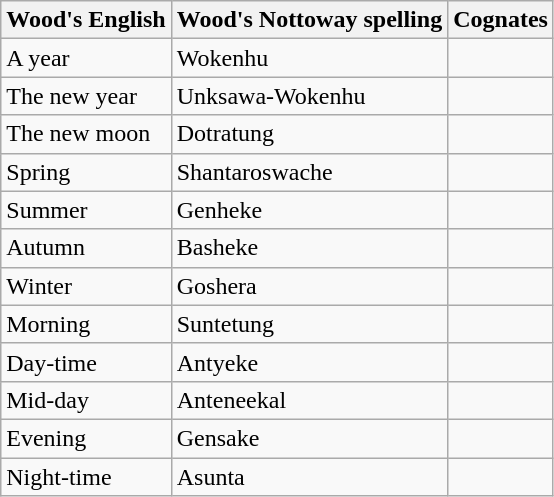<table class="wikitable">
<tr>
<th>Wood's English</th>
<th>Wood's Nottoway spelling</th>
<th>Cognates</th>
</tr>
<tr>
<td>A year</td>
<td>Wokenhu</td>
<td></td>
</tr>
<tr>
<td>The new year</td>
<td>Unksawa-Wokenhu</td>
<td></td>
</tr>
<tr>
<td>The new moon</td>
<td>Dotratung</td>
<td></td>
</tr>
<tr>
<td>Spring</td>
<td>Shantaroswache</td>
<td></td>
</tr>
<tr>
<td>Summer</td>
<td>Genheke</td>
<td></td>
</tr>
<tr>
<td>Autumn</td>
<td>Basheke</td>
<td></td>
</tr>
<tr>
<td>Winter</td>
<td>Goshera</td>
<td></td>
</tr>
<tr>
<td>Morning</td>
<td>Suntetung</td>
<td></td>
</tr>
<tr>
<td>Day-time</td>
<td>Antyeke</td>
<td></td>
</tr>
<tr>
<td>Mid-day</td>
<td>Anteneekal</td>
<td></td>
</tr>
<tr>
<td>Evening</td>
<td>Gensake</td>
<td></td>
</tr>
<tr>
<td>Night-time</td>
<td>Asunta</td>
<td></td>
</tr>
</table>
